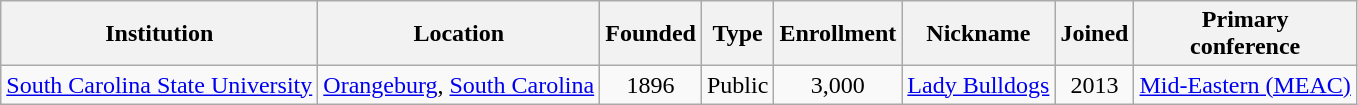<table class="wikitable sortable" style="text-align:center">
<tr>
<th>Institution</th>
<th>Location</th>
<th>Founded</th>
<th>Type</th>
<th>Enrollment</th>
<th>Nickname</th>
<th>Joined</th>
<th>Primary<br>conference</th>
</tr>
<tr>
<td><a href='#'>South Carolina State University</a></td>
<td><a href='#'>Orangeburg</a>, <a href='#'>South Carolina</a></td>
<td>1896</td>
<td>Public</td>
<td>3,000</td>
<td><a href='#'>Lady Bulldogs</a></td>
<td>2013</td>
<td><a href='#'>Mid-Eastern (MEAC)</a></td>
</tr>
</table>
